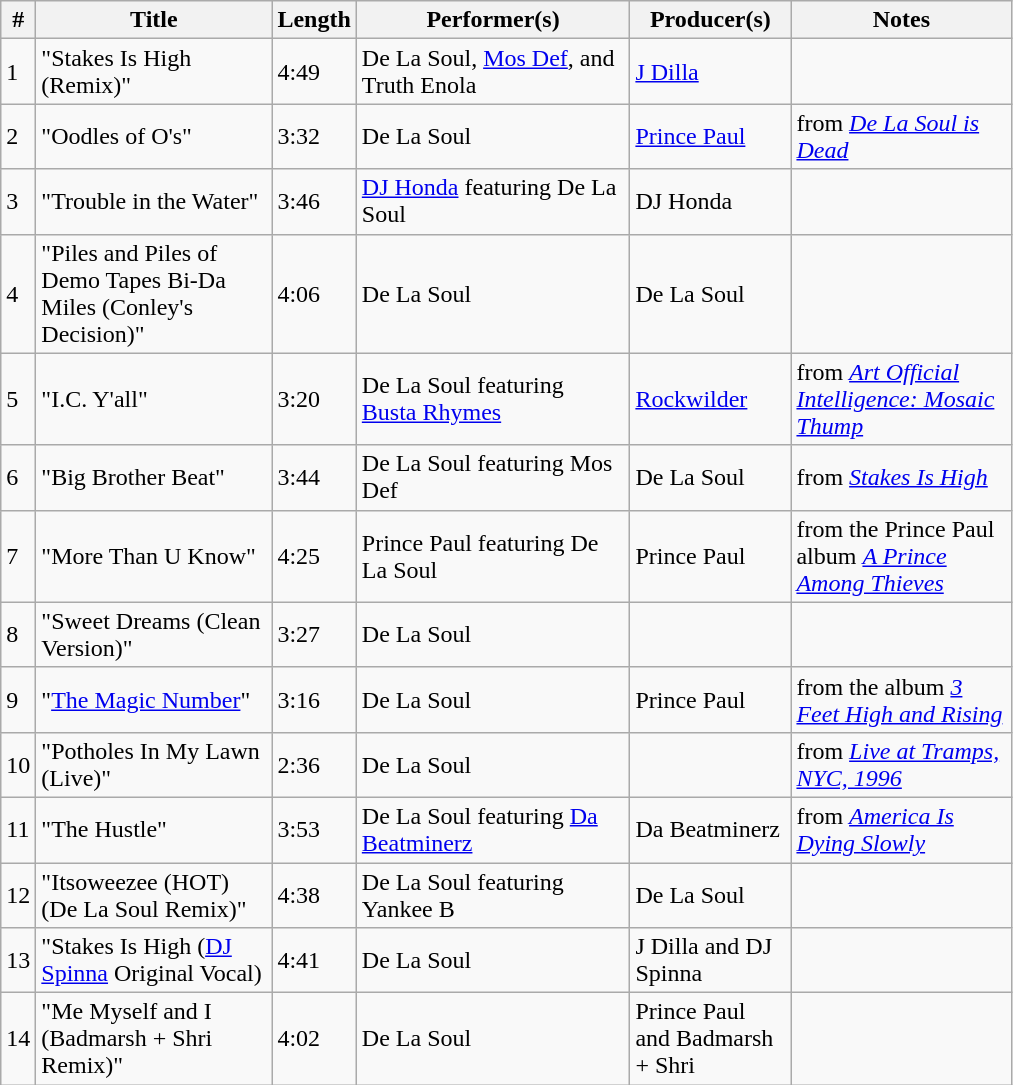<table class="wikitable">
<tr>
<th align="center">#</th>
<th align="center" width="150">Title</th>
<th align="center">Length</th>
<th align="center" width="175">Performer(s)</th>
<th align="center" width="100">Producer(s)</th>
<th align="center" width="140">Notes</th>
</tr>
<tr>
<td>1</td>
<td>"Stakes Is High (Remix)" </td>
<td>4:49</td>
<td>De La Soul, <a href='#'>Mos Def</a>, and Truth Enola</td>
<td><a href='#'>J Dilla</a></td>
<td></td>
</tr>
<tr>
<td>2</td>
<td>"Oodles of O's"</td>
<td>3:32</td>
<td>De La Soul</td>
<td><a href='#'>Prince Paul</a></td>
<td>from <em><a href='#'>De La Soul is Dead</a></em></td>
</tr>
<tr>
<td>3</td>
<td>"Trouble in the Water"</td>
<td>3:46</td>
<td><a href='#'>DJ Honda</a> featuring De La Soul</td>
<td>DJ Honda</td>
<td></td>
</tr>
<tr>
<td>4</td>
<td>"Piles and Piles of Demo Tapes Bi-Da Miles (Conley's Decision)"</td>
<td>4:06</td>
<td>De La Soul</td>
<td>De La Soul</td>
<td></td>
</tr>
<tr>
<td>5</td>
<td>"I.C. Y'all"</td>
<td>3:20</td>
<td>De La Soul featuring <a href='#'>Busta Rhymes</a></td>
<td><a href='#'>Rockwilder</a></td>
<td>from <em><a href='#'>Art Official Intelligence: Mosaic Thump</a></em></td>
</tr>
<tr>
<td>6</td>
<td>"Big Brother Beat"</td>
<td>3:44</td>
<td>De La Soul featuring Mos Def</td>
<td>De La Soul</td>
<td>from <em><a href='#'>Stakes Is High</a></em></td>
</tr>
<tr>
<td>7</td>
<td>"More Than U Know"</td>
<td>4:25</td>
<td>Prince Paul featuring De La Soul</td>
<td>Prince Paul</td>
<td>from the Prince Paul album <em><a href='#'>A Prince Among Thieves</a></em></td>
</tr>
<tr>
<td>8</td>
<td>"Sweet Dreams (Clean Version)"</td>
<td>3:27</td>
<td>De La Soul</td>
<td></td>
<td></td>
</tr>
<tr>
<td>9</td>
<td>"<a href='#'>The Magic Number</a>"</td>
<td>3:16</td>
<td>De La Soul</td>
<td>Prince Paul</td>
<td>from the album <em><a href='#'>3 Feet High and Rising</a></em></td>
</tr>
<tr>
<td>10</td>
<td>"Potholes In My Lawn (Live)"</td>
<td>2:36</td>
<td>De La Soul</td>
<td></td>
<td>from <em><a href='#'>Live at Tramps, NYC, 1996</a></em></td>
</tr>
<tr>
<td>11</td>
<td>"The Hustle"</td>
<td>3:53</td>
<td>De La Soul featuring <a href='#'>Da Beatminerz</a></td>
<td>Da Beatminerz</td>
<td>from <em><a href='#'>America Is Dying Slowly</a></em></td>
</tr>
<tr>
<td>12</td>
<td>"Itsoweezee (HOT) (De La Soul Remix)"</td>
<td>4:38</td>
<td>De La Soul featuring Yankee B</td>
<td>De La Soul</td>
<td></td>
</tr>
<tr>
<td>13</td>
<td>"Stakes Is High (<a href='#'>DJ Spinna</a> Original Vocal)</td>
<td>4:41</td>
<td>De La Soul</td>
<td>J Dilla and DJ Spinna</td>
<td></td>
</tr>
<tr>
<td>14</td>
<td>"Me Myself and I (Badmarsh + Shri Remix)"</td>
<td>4:02</td>
<td>De La Soul</td>
<td>Prince Paul and Badmarsh + Shri</td>
</tr>
</table>
